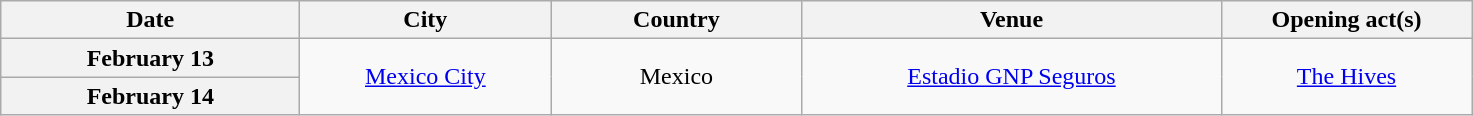<table class="wikitable plainrowheaders" style="text-align:center;">
<tr>
<th scope="col" style="width:12em;">Date</th>
<th scope="col" style="width:10em;">City</th>
<th scope="col" style="width:10em;">Country</th>
<th scope="col" style="width:17em;">Venue</th>
<th scope="col" style="width:10em;">Opening act(s)<br>
</th>
</tr>
<tr>
<th scope="row" style="text-align:center;">February 13</th>
<td rowspan="2"><a href='#'>Mexico City</a></td>
<td rowspan="2">Mexico</td>
<td rowspan="2"><a href='#'>Estadio GNP Seguros</a></td>
<td rowspan="2"><a href='#'>The Hives</a></td>
</tr>
<tr>
<th scope="row" style="text-align:center;">February 14</th>
</tr>
</table>
